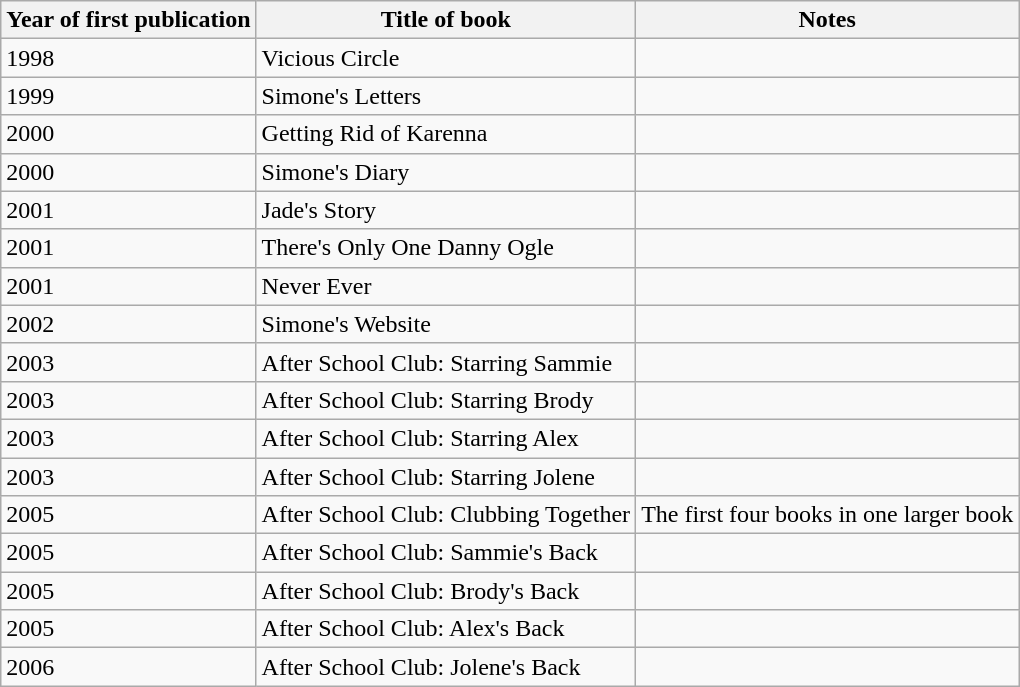<table class=wikitable>
<tr>
<th>Year of first publication</th>
<th>Title of book</th>
<th>Notes</th>
</tr>
<tr>
<td>1998</td>
<td>Vicious Circle</td>
<td></td>
</tr>
<tr>
<td>1999</td>
<td>Simone's Letters</td>
<td></td>
</tr>
<tr>
<td>2000</td>
<td>Getting Rid of Karenna</td>
<td></td>
</tr>
<tr>
<td>2000</td>
<td>Simone's Diary</td>
<td></td>
</tr>
<tr>
<td>2001</td>
<td>Jade's Story</td>
<td></td>
</tr>
<tr>
<td>2001</td>
<td>There's Only One Danny Ogle</td>
<td></td>
</tr>
<tr>
<td>2001</td>
<td>Never Ever</td>
<td></td>
</tr>
<tr>
<td>2002</td>
<td>Simone's Website</td>
<td></td>
</tr>
<tr>
<td>2003</td>
<td>After School Club: Starring Sammie</td>
<td></td>
</tr>
<tr>
<td>2003</td>
<td>After School Club: Starring Brody</td>
<td></td>
</tr>
<tr>
<td>2003</td>
<td>After School Club: Starring Alex</td>
<td></td>
</tr>
<tr>
<td>2003</td>
<td>After School Club: Starring Jolene</td>
<td></td>
</tr>
<tr>
<td>2005</td>
<td>After School Club: Clubbing Together</td>
<td>The first four books in one larger book</td>
</tr>
<tr>
<td>2005</td>
<td>After School Club: Sammie's Back</td>
<td></td>
</tr>
<tr>
<td>2005</td>
<td>After School Club: Brody's Back</td>
<td></td>
</tr>
<tr>
<td>2005</td>
<td>After School Club: Alex's Back</td>
<td></td>
</tr>
<tr>
<td>2006</td>
<td>After School Club: Jolene's Back</td>
<td></td>
</tr>
</table>
